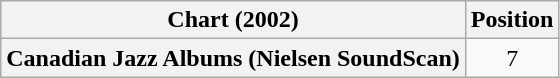<table class="wikitable plainrowheaders" style="text-align:center">
<tr>
<th scope="col">Chart (2002)</th>
<th scope="col">Position</th>
</tr>
<tr>
<th scope="row">Canadian Jazz Albums (Nielsen SoundScan)</th>
<td>7</td>
</tr>
</table>
